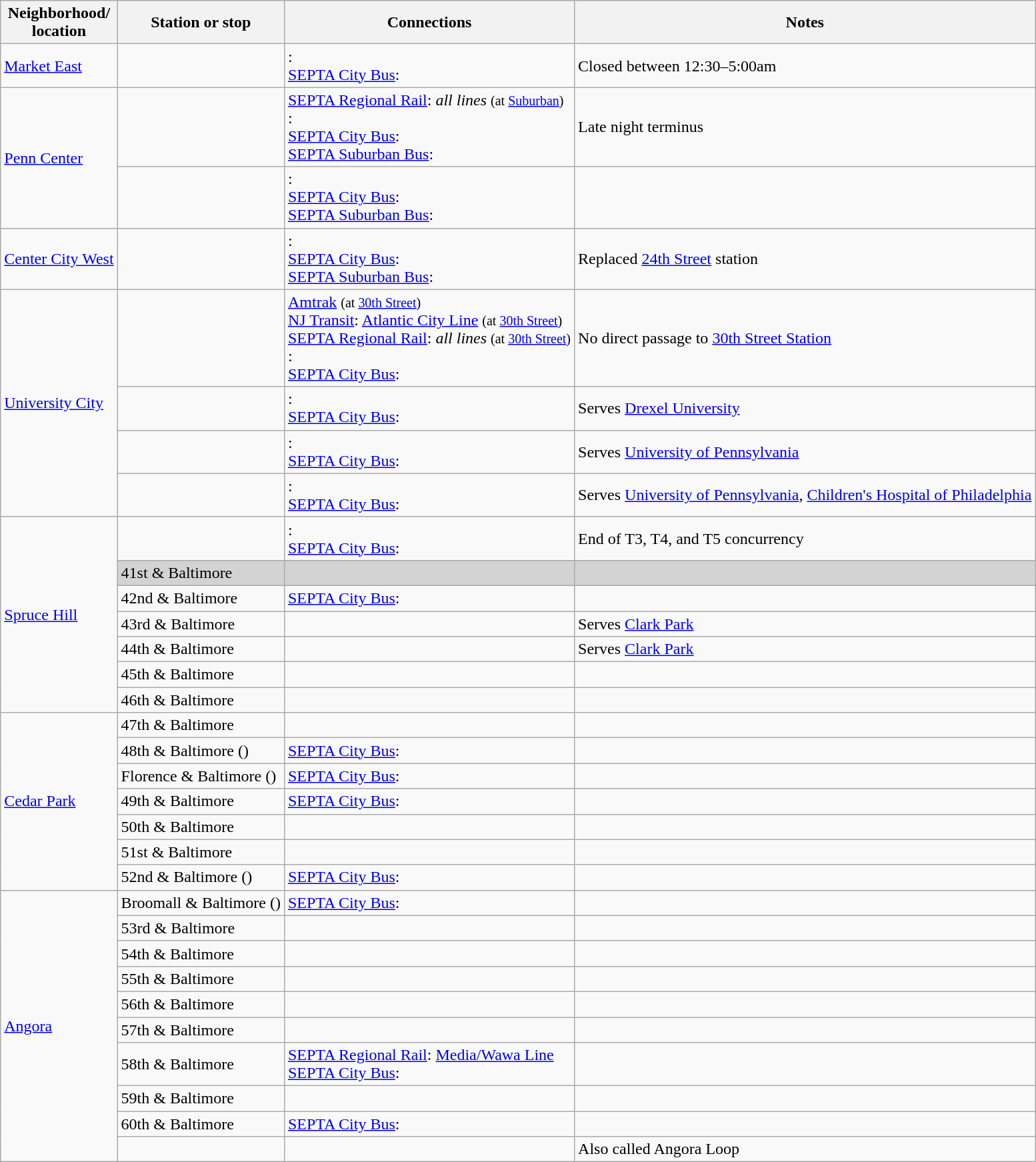<table class="wikitable">
<tr>
<th>Neighborhood/<br>location</th>
<th>Station or stop</th>
<th>Connections</th>
<th>Notes</th>
</tr>
<tr>
<td><a href='#'>Market East</a></td>
<td></td>
<td>:     <br> <a href='#'>SEPTA City Bus</a>: </td>
<td>Closed between 12:30–5:00am</td>
</tr>
<tr>
<td rowspan=2><a href='#'>Penn Center</a></td>
<td></td>
<td> <a href='#'>SEPTA Regional Rail</a>: <em>all lines</em> <small>(at <a href='#'>Suburban</a>)</small><br>:      <br> <a href='#'>SEPTA City Bus</a>: <br> <a href='#'>SEPTA Suburban Bus</a>: </td>
<td>Late night terminus</td>
</tr>
<tr>
<td></td>
<td>:    <br> <a href='#'>SEPTA City Bus</a>: <br> <a href='#'>SEPTA Suburban Bus</a>: </td>
<td></td>
</tr>
<tr>
<td><a href='#'>Center City West</a></td>
<td></td>
<td>:    <br> <a href='#'>SEPTA City Bus</a>: <br> <a href='#'>SEPTA Suburban Bus</a>: </td>
<td>Replaced <a href='#'>24th Street</a> station</td>
</tr>
<tr>
<td rowspan=4><a href='#'>University City</a></td>
<td></td>
<td> <a href='#'>Amtrak</a> <small>(at <a href='#'>30th Street</a>)</small><br> <a href='#'>NJ Transit</a>:  <a href='#'>Atlantic City Line</a> <small>(at <a href='#'>30th Street</a>)</small><br> <a href='#'>SEPTA Regional Rail</a>: <em>all lines</em> <small>(at <a href='#'>30th Street</a>)</small><br>:     <br> <a href='#'>SEPTA City Bus</a>: </td>
<td>No direct passage to <a href='#'>30th Street Station</a></td>
</tr>
<tr>
<td></td>
<td>:    <br> <a href='#'>SEPTA City Bus</a>: </td>
<td>Serves <a href='#'>Drexel University</a></td>
</tr>
<tr>
<td></td>
<td>:   <br> <a href='#'>SEPTA City Bus</a>: </td>
<td>Serves <a href='#'>University of Pennsylvania</a></td>
</tr>
<tr>
<td></td>
<td>:   <br> <a href='#'>SEPTA City Bus</a>: </td>
<td>Serves <a href='#'>University of Pennsylvania</a>, <a href='#'>Children's Hospital of Philadelphia</a></td>
</tr>
<tr>
<td rowspan=7><a href='#'>Spruce Hill</a></td>
<td></td>
<td>:   <br> <a href='#'>SEPTA City Bus</a>: </td>
<td>End of T3, T4, and T5 concurrency</td>
</tr>
<tr bgcolor=lightgray>
<td>41st & Baltimore</td>
<td></td>
<td></td>
</tr>
<tr>
<td>42nd & Baltimore</td>
<td> <a href='#'>SEPTA City Bus</a>: </td>
<td></td>
</tr>
<tr>
<td>43rd & Baltimore</td>
<td></td>
<td>Serves <a href='#'>Clark Park</a></td>
</tr>
<tr>
<td>44th & Baltimore</td>
<td></td>
<td>Serves <a href='#'>Clark Park</a></td>
</tr>
<tr>
<td>45th & Baltimore</td>
<td></td>
<td></td>
</tr>
<tr>
<td>46th & Baltimore</td>
<td></td>
<td></td>
</tr>
<tr>
<td rowspan=7><a href='#'>Cedar Park</a></td>
<td>47th & Baltimore</td>
<td></td>
<td></td>
</tr>
<tr>
<td>48th & Baltimore ()</td>
<td> <a href='#'>SEPTA City Bus</a>: </td>
<td></td>
</tr>
<tr>
<td>Florence & Baltimore ()</td>
<td> <a href='#'>SEPTA City Bus</a>: </td>
<td></td>
</tr>
<tr>
<td>49th & Baltimore</td>
<td> <a href='#'>SEPTA City Bus</a>: </td>
<td></td>
</tr>
<tr>
<td>50th & Baltimore</td>
<td></td>
<td></td>
</tr>
<tr>
<td>51st & Baltimore</td>
<td></td>
<td></td>
</tr>
<tr>
<td>52nd & Baltimore ()</td>
<td> <a href='#'>SEPTA City Bus</a>: </td>
<td></td>
</tr>
<tr>
<td rowspan=10><a href='#'>Angora</a></td>
<td>Broomall & Baltimore ()</td>
<td> <a href='#'>SEPTA City Bus</a>: </td>
<td></td>
</tr>
<tr>
<td>53rd & Baltimore</td>
<td></td>
<td></td>
</tr>
<tr>
<td>54th & Baltimore</td>
<td></td>
<td></td>
</tr>
<tr>
<td>55th & Baltimore</td>
<td></td>
<td></td>
</tr>
<tr>
<td>56th & Baltimore</td>
<td></td>
<td></td>
</tr>
<tr>
<td>57th & Baltimore</td>
<td></td>
<td></td>
</tr>
<tr>
<td>58th & Baltimore</td>
<td> <a href='#'>SEPTA Regional Rail</a>: <a href='#'>Media/Wawa Line</a> <br> <a href='#'>SEPTA City Bus</a>: </td>
<td></td>
</tr>
<tr>
<td>59th & Baltimore</td>
<td></td>
<td></td>
</tr>
<tr>
<td>60th & Baltimore</td>
<td> <a href='#'>SEPTA City Bus</a>: </td>
<td></td>
</tr>
<tr>
<td></td>
<td></td>
<td>Also called Angora Loop</td>
</tr>
</table>
